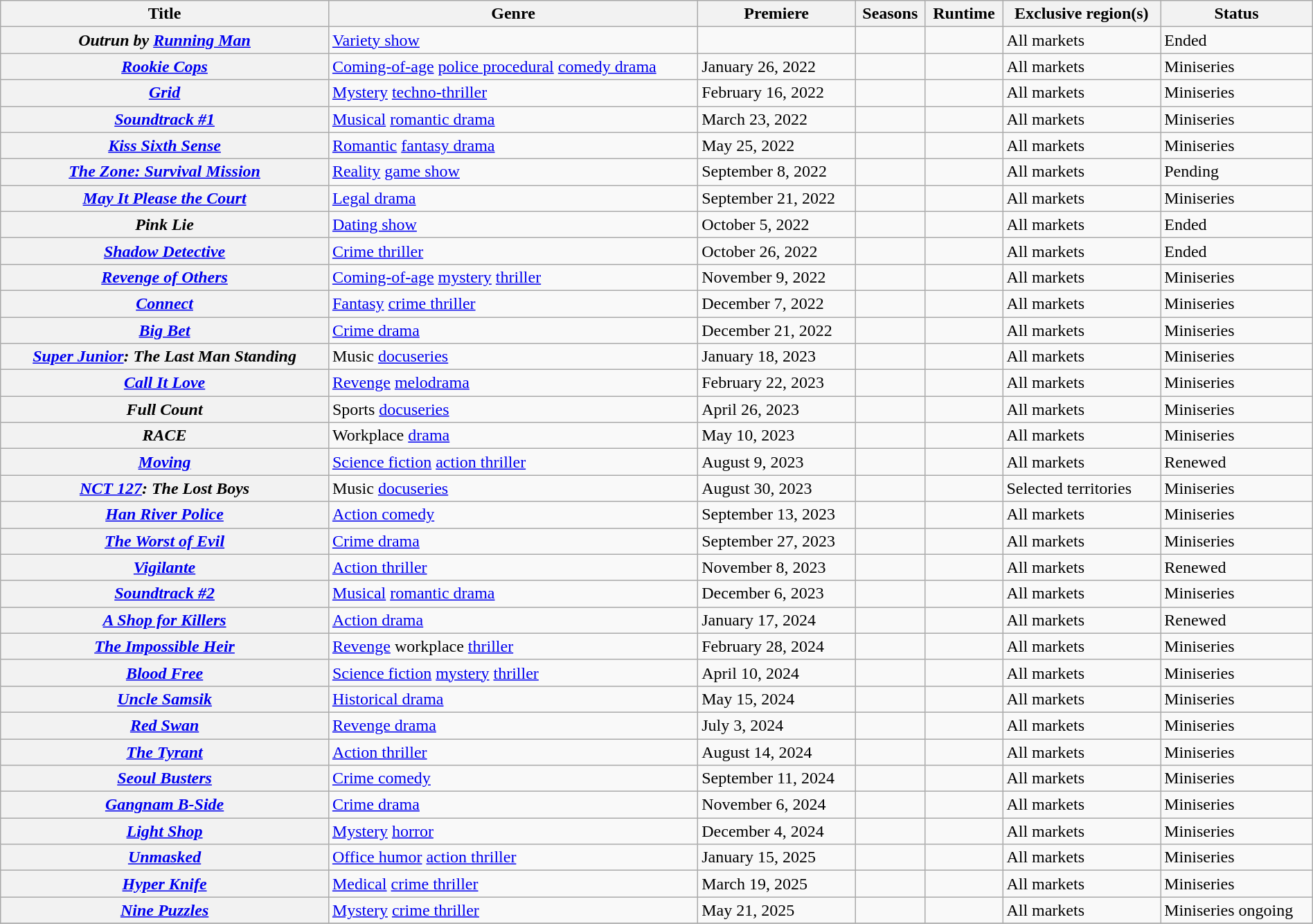<table class="wikitable plainrowheaders sortable" style="width:100%;">
<tr>
<th style="width:25%;">Title</th>
<th>Genre</th>
<th>Premiere</th>
<th>Seasons</th>
<th>Runtime</th>
<th>Exclusive region(s)</th>
<th>Status</th>
</tr>
<tr>
<th scope="row"><em>Outrun by <a href='#'>Running Man</a></em></th>
<td><a href='#'>Variety show</a></td>
<td></td>
<td></td>
<td></td>
<td>All markets</td>
<td>Ended</td>
</tr>
<tr>
<th scope="row"><em><a href='#'>Rookie Cops</a></em></th>
<td><a href='#'>Coming-of-age</a> <a href='#'>police procedural</a> <a href='#'>comedy drama</a></td>
<td>January 26, 2022</td>
<td></td>
<td></td>
<td>All markets</td>
<td>Miniseries</td>
</tr>
<tr>
<th scope="row"><em><a href='#'>Grid</a></em></th>
<td><a href='#'>Mystery</a> <a href='#'>techno-thriller</a></td>
<td>February 16, 2022</td>
<td></td>
<td></td>
<td>All markets</td>
<td>Miniseries</td>
</tr>
<tr>
<th scope="row"><em><a href='#'>Soundtrack #1</a></em></th>
<td><a href='#'>Musical</a> <a href='#'>romantic drama</a></td>
<td>March 23, 2022</td>
<td></td>
<td></td>
<td>All markets</td>
<td>Miniseries</td>
</tr>
<tr>
<th scope="row"><em><a href='#'>Kiss Sixth Sense</a></em></th>
<td><a href='#'>Romantic</a> <a href='#'>fantasy drama</a></td>
<td>May 25, 2022</td>
<td></td>
<td></td>
<td>All markets</td>
<td>Miniseries</td>
</tr>
<tr>
<th scope="row"><em><a href='#'>The Zone: Survival Mission</a></em></th>
<td><a href='#'>Reality</a> <a href='#'>game show</a></td>
<td>September 8, 2022</td>
<td></td>
<td></td>
<td>All markets</td>
<td>Pending</td>
</tr>
<tr>
<th scope="row"><em><a href='#'>May It Please the Court</a></em></th>
<td><a href='#'>Legal drama</a></td>
<td>September 21, 2022</td>
<td></td>
<td></td>
<td>All markets</td>
<td>Miniseries</td>
</tr>
<tr>
<th scope="row"><em>Pink Lie</em></th>
<td><a href='#'>Dating show</a></td>
<td>October 5, 2022</td>
<td></td>
<td></td>
<td>All markets</td>
<td>Ended</td>
</tr>
<tr>
<th scope="row"><em><a href='#'>Shadow Detective</a></em></th>
<td><a href='#'>Crime thriller</a></td>
<td>October 26, 2022</td>
<td></td>
<td></td>
<td>All markets</td>
<td>Ended</td>
</tr>
<tr>
<th scope="row"><em><a href='#'>Revenge of Others</a></em></th>
<td><a href='#'>Coming-of-age</a> <a href='#'>mystery</a> <a href='#'>thriller</a></td>
<td>November 9, 2022</td>
<td></td>
<td></td>
<td>All markets</td>
<td>Miniseries</td>
</tr>
<tr>
<th scope="row"><em><a href='#'>Connect</a></em></th>
<td><a href='#'>Fantasy</a> <a href='#'>crime thriller</a></td>
<td>December 7, 2022</td>
<td></td>
<td></td>
<td>All markets</td>
<td>Miniseries</td>
</tr>
<tr>
<th scope="row"><em><a href='#'>Big Bet</a></em></th>
<td><a href='#'>Crime drama</a></td>
<td>December 21, 2022</td>
<td></td>
<td></td>
<td>All markets</td>
<td>Miniseries</td>
</tr>
<tr>
<th scope="row"><em><a href='#'>Super Junior</a>: The Last Man Standing</em></th>
<td>Music <a href='#'>docuseries</a></td>
<td>January 18, 2023</td>
<td></td>
<td></td>
<td>All markets</td>
<td>Miniseries</td>
</tr>
<tr>
<th scope="row"><em><a href='#'>Call It Love</a></em></th>
<td><a href='#'>Revenge</a> <a href='#'>melodrama</a></td>
<td>February 22, 2023</td>
<td></td>
<td></td>
<td>All markets</td>
<td>Miniseries</td>
</tr>
<tr>
<th scope="row"><em>Full Count</em></th>
<td>Sports <a href='#'>docuseries</a></td>
<td>April 26, 2023</td>
<td></td>
<td></td>
<td>All markets</td>
<td>Miniseries</td>
</tr>
<tr>
<th scope="row"><em>RACE</em></th>
<td>Workplace <a href='#'>drama</a></td>
<td>May 10, 2023</td>
<td></td>
<td></td>
<td>All markets</td>
<td>Miniseries</td>
</tr>
<tr>
<th scope="row"><em><a href='#'>Moving</a></em></th>
<td><a href='#'>Science fiction</a> <a href='#'>action thriller</a></td>
<td>August 9, 2023</td>
<td></td>
<td></td>
<td>All markets</td>
<td>Renewed</td>
</tr>
<tr>
<th scope="row"><em><a href='#'>NCT 127</a>: The Lost Boys</em></th>
<td>Music <a href='#'>docuseries</a></td>
<td>August 30, 2023</td>
<td></td>
<td></td>
<td>Selected territories</td>
<td>Miniseries</td>
</tr>
<tr>
<th scope="row"><em><a href='#'>Han River Police</a></em></th>
<td><a href='#'>Action comedy</a></td>
<td>September 13, 2023</td>
<td></td>
<td></td>
<td>All markets</td>
<td>Miniseries</td>
</tr>
<tr>
<th scope="row"><em><a href='#'>The Worst of Evil</a></em></th>
<td><a href='#'>Crime drama</a></td>
<td>September 27, 2023</td>
<td></td>
<td></td>
<td>All markets</td>
<td>Miniseries</td>
</tr>
<tr>
<th scope="row"><em><a href='#'>Vigilante</a></em></th>
<td><a href='#'>Action thriller</a></td>
<td>November 8, 2023</td>
<td></td>
<td></td>
<td>All markets</td>
<td>Renewed</td>
</tr>
<tr>
<th scope="row"><em><a href='#'>Soundtrack #2</a></em></th>
<td><a href='#'>Musical</a> <a href='#'>romantic drama</a></td>
<td>December 6, 2023</td>
<td></td>
<td></td>
<td>All markets</td>
<td>Miniseries</td>
</tr>
<tr>
<th scope="row"><em><a href='#'>A Shop for Killers</a></em></th>
<td><a href='#'>Action drama</a></td>
<td>January 17, 2024</td>
<td></td>
<td></td>
<td>All markets</td>
<td>Renewed</td>
</tr>
<tr>
<th scope="row"><em><a href='#'>The Impossible Heir</a></em></th>
<td><a href='#'>Revenge</a> workplace <a href='#'>thriller</a></td>
<td>February 28, 2024</td>
<td></td>
<td></td>
<td>All markets</td>
<td>Miniseries</td>
</tr>
<tr>
<th scope="row"><em><a href='#'>Blood Free</a></em></th>
<td><a href='#'>Science fiction</a> <a href='#'>mystery</a> <a href='#'>thriller</a></td>
<td>April 10, 2024</td>
<td></td>
<td></td>
<td>All markets</td>
<td>Miniseries</td>
</tr>
<tr>
<th scope="row"><em><a href='#'>Uncle Samsik</a></em></th>
<td><a href='#'>Historical drama</a></td>
<td>May 15, 2024</td>
<td></td>
<td></td>
<td>All markets</td>
<td>Miniseries</td>
</tr>
<tr>
<th scope="row"><em><a href='#'>Red Swan</a></em></th>
<td><a href='#'>Revenge drama</a></td>
<td>July 3, 2024</td>
<td></td>
<td></td>
<td>All markets</td>
<td>Miniseries</td>
</tr>
<tr>
<th scope="row"><em><a href='#'>The Tyrant</a></em></th>
<td><a href='#'>Action thriller</a></td>
<td>August 14, 2024</td>
<td></td>
<td></td>
<td>All markets</td>
<td>Miniseries</td>
</tr>
<tr>
<th scope="row"><em><a href='#'>Seoul Busters</a></em></th>
<td><a href='#'>Crime comedy</a></td>
<td>September 11, 2024</td>
<td></td>
<td></td>
<td>All markets</td>
<td>Miniseries</td>
</tr>
<tr>
<th scope="row"><em><a href='#'>Gangnam B-Side</a></em></th>
<td><a href='#'>Crime drama</a></td>
<td>November 6, 2024</td>
<td></td>
<td></td>
<td>All markets</td>
<td>Miniseries</td>
</tr>
<tr>
<th scope="row"><em><a href='#'>Light Shop</a></em></th>
<td><a href='#'>Mystery</a> <a href='#'>horror</a></td>
<td>December 4, 2024</td>
<td></td>
<td></td>
<td>All markets</td>
<td>Miniseries</td>
</tr>
<tr>
<th scope="row"><em><a href='#'>Unmasked</a></em></th>
<td><a href='#'>Office humor</a> <a href='#'>action thriller</a></td>
<td>January 15, 2025</td>
<td></td>
<td></td>
<td>All markets</td>
<td>Miniseries</td>
</tr>
<tr>
<th scope="row"><em><a href='#'>Hyper Knife</a></em></th>
<td><a href='#'>Medical</a> <a href='#'>crime thriller</a></td>
<td>March 19, 2025</td>
<td></td>
<td></td>
<td>All markets</td>
<td>Miniseries</td>
</tr>
<tr>
<th scope="row"><em><a href='#'>Nine Puzzles</a></em></th>
<td><a href='#'>Mystery</a> <a href='#'>crime thriller</a></td>
<td>May 21, 2025</td>
<td></td>
<td></td>
<td>All markets</td>
<td>Miniseries ongoing</td>
</tr>
<tr>
</tr>
</table>
